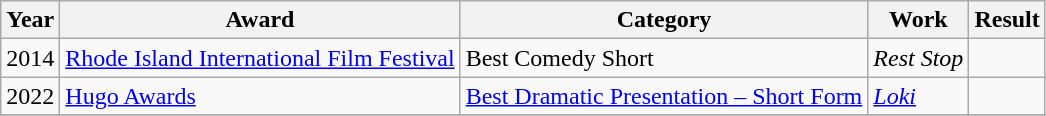<table class="wikitable plainrowheaders" style="margin-right: 0;">
<tr>
<th scope="col">Year</th>
<th scope="col">Award</th>
<th scope="col">Category</th>
<th scope="col">Work</th>
<th scope="col">Result</th>
</tr>
<tr>
<td>2014</td>
<td><a href='#'>Rhode Island International Film Festival</a></td>
<td>Best Comedy Short</td>
<td><em>Rest Stop</em></td>
<td></td>
</tr>
<tr>
<td>2022</td>
<td><a href='#'>Hugo Awards</a></td>
<td><a href='#'>Best Dramatic Presentation – Short Form</a></td>
<td><em><a href='#'>Loki</a></em></td>
<td></td>
</tr>
<tr>
</tr>
</table>
